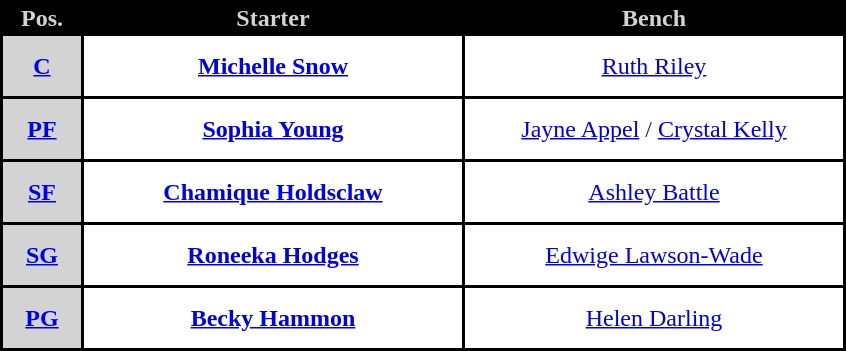<table style="text-align: center; background:#000000; color:#D3D3D3">
<tr>
<th width="50">Pos.</th>
<th width="250">Starter</th>
<th width="250">Bench</th>
</tr>
<tr style="height:40px; background:white; color:#092C57">
<th style="background:#D3D3D3"><a href='#'><span>C</span></a></th>
<td><strong><a href='#'>Michelle Snow</a></strong></td>
<td><a href='#'>Ruth Riley</a></td>
</tr>
<tr style="height:40px; background:white; color:#092C57">
<th style="background:#D3D3D3"><a href='#'><span>PF</span></a></th>
<td><strong><a href='#'>Sophia Young</a></strong></td>
<td><a href='#'>Jayne Appel</a> / <a href='#'>Crystal Kelly</a></td>
</tr>
<tr style="height:40px; background:white; color:#092C57">
<th style="background:#D3D3D3"><a href='#'><span>SF</span></a></th>
<td><strong><a href='#'>Chamique Holdsclaw</a></strong></td>
<td><a href='#'>Ashley Battle</a></td>
</tr>
<tr style="height:40px; background:white; color:#092C57">
<th style="background:#D3D3D3"><a href='#'><span>SG</span></a></th>
<td><strong><a href='#'>Roneeka Hodges</a></strong></td>
<td><a href='#'>Edwige Lawson-Wade</a></td>
</tr>
<tr style="height:40px; background:white; color:#092C57">
<th style="background:#D3D3D3"><a href='#'><span>PG</span></a></th>
<td><strong><a href='#'>Becky Hammon</a></strong></td>
<td><a href='#'>Helen Darling</a></td>
</tr>
</table>
